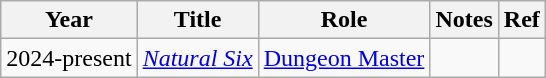<table class="wikitable sortable">
<tr>
<th>Year</th>
<th>Title</th>
<th>Role</th>
<th>Notes</th>
<th>Ref</th>
</tr>
<tr>
<td>2024-present</td>
<td><em><a href='#'>Natural Six</a></em></td>
<td><a href='#'>Dungeon Master</a></td>
<td></td>
<td></td>
</tr>
</table>
